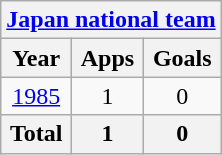<table class="wikitable" style="text-align:center">
<tr>
<th colspan=3><a href='#'>Japan national team</a></th>
</tr>
<tr>
<th>Year</th>
<th>Apps</th>
<th>Goals</th>
</tr>
<tr>
<td><a href='#'>1985</a></td>
<td>1</td>
<td>0</td>
</tr>
<tr>
<th>Total</th>
<th>1</th>
<th>0</th>
</tr>
</table>
